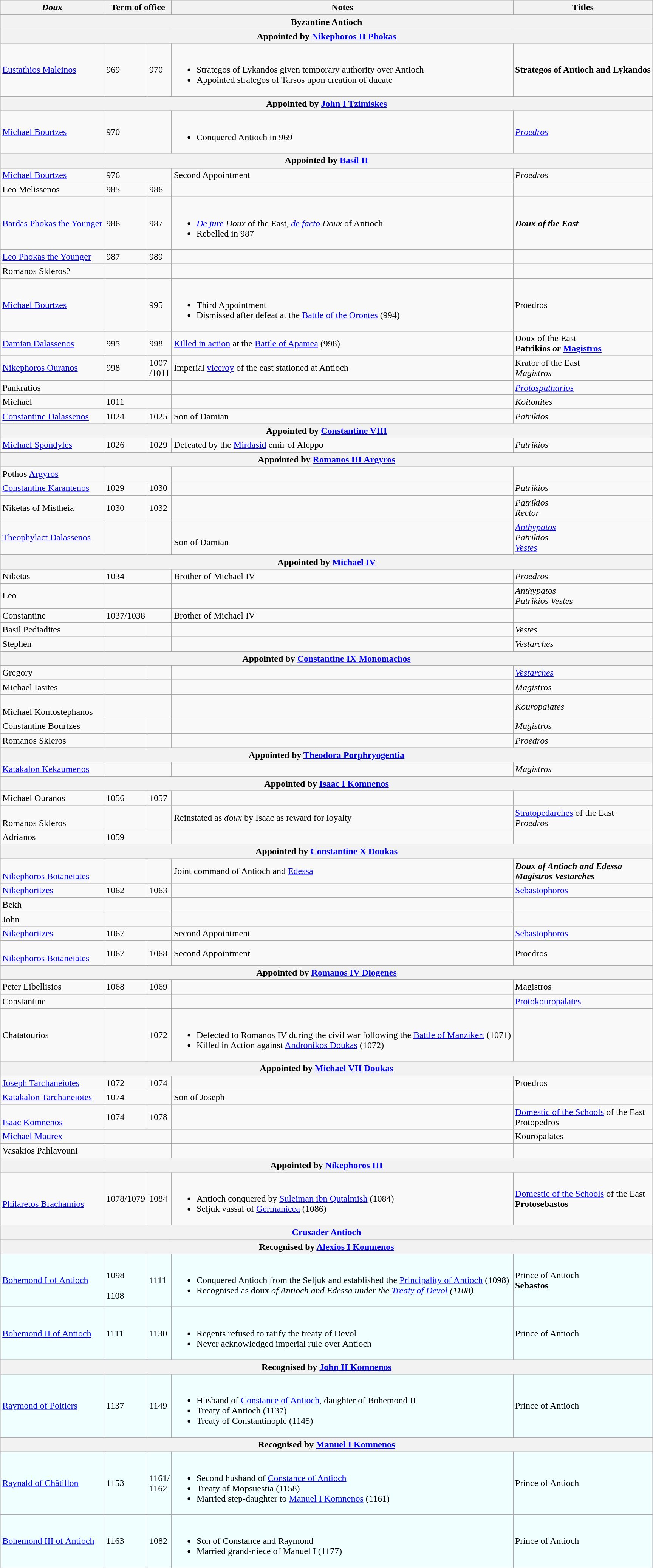<table class="wikitable">
<tr>
<th><em>Doux</em></th>
<th colspan="2">Term of office</th>
<th>Notes</th>
<th>Titles</th>
</tr>
<tr>
<th colspan="5"> Byzantine Antioch<em></em></th>
</tr>
<tr>
<th colspan="5"> Appointed by <a href='#'>Nikephoros II Phokas</a> </th>
</tr>
<tr>
<td><a href='#'>Eustathios Maleinos</a></td>
<td>969</td>
<td>970</td>
<td><br><ul><li>Strategos of Lykandos given temporary authority over Antioch</li><li>Appointed strategos of Tarsos upon creation of ducate</li></ul></td>
<td><strong>Strategos of Antioch and Lykandos</strong></td>
</tr>
<tr>
<th colspan="5"> Appointed by <a href='#'>John I Tzimiskes</a> </th>
</tr>
<tr>
<td><a href='#'>Michael Bourtzes</a></td>
<td colspan="2">970</td>
<td><br><ul><li>Conquered Antioch in 969</li></ul></td>
<td><em><a href='#'>Proedros</a></em></td>
</tr>
<tr>
<th colspan="5"> Appointed by <a href='#'>Basil II</a> </th>
</tr>
<tr>
<td><a href='#'>Michael Bourtzes</a></td>
<td colspan="2">976</td>
<td>Second Appointment</td>
<td><em>Proedros</em></td>
</tr>
<tr>
<td>Leo Melissenos</td>
<td>985</td>
<td>986</td>
<td></td>
<td></td>
</tr>
<tr>
<td><a href='#'>Bardas Phokas the Younger</a></td>
<td>986</td>
<td>987</td>
<td><br><ul><li><a href='#'><em>De jure</em></a> <em>Doux</em> of the East<em>, <a href='#'>de facto</a> Doux</em> of Antioch</li><li>Rebelled in 987</li></ul></td>
<td><strong><em>Doux<em> of the East<strong></td>
</tr>
<tr>
<td><a href='#'>Leo Phokas the Younger</a></td>
<td>987</td>
<td>989</td>
<td></td>
<td></td>
</tr>
<tr>
<td>Romanos Skleros?</td>
<td></td>
<td></td>
<td></td>
<td></td>
</tr>
<tr>
<td><a href='#'>Michael Bourtzes</a></td>
<td></td>
<td>995</td>
<td><br><ul><li>Third Appointment</li><li>Dismissed after defeat at the <a href='#'>Battle of the Orontes</a> (994)</li></ul></td>
<td></em>Proedros<em></td>
</tr>
<tr>
<td><a href='#'>Damian Dalassenos</a></td>
<td>995</td>
<td>998</td>
<td><a href='#'>Killed in action</a> at the <a href='#'>Battle of Apamea</a> (998)</td>
<td></strong>Doux of the East<strong><br></em>Patrikios<em> or </em><a href='#'>Magistros</a><em></td>
</tr>
<tr>
<td><a href='#'>Nikephoros Ouranos</a></td>
<td>998</td>
<td>1007<br>/1011</td>
<td>Imperial <a href='#'>viceroy</a> of the east stationed at Antioch</td>
<td></em></strong>Krator</em> of the East</strong><br><em>Magistros</em></td>
</tr>
<tr>
<td>Pankratios</td>
<td colspan="2"></td>
<td></td>
<td><em><a href='#'>Protospatharios</a></em></td>
</tr>
<tr>
<td>Michael</td>
<td colspan="2">1011</td>
<td></td>
<td><em>Koitonites</em></td>
</tr>
<tr>
<td><a href='#'>Constantine Dalassenos</a></td>
<td>1024</td>
<td>1025</td>
<td>Son of Damian</td>
<td><em>Patrikios</em></td>
</tr>
<tr>
<th colspan="5"> Appointed by <a href='#'>Constantine VIII</a> </th>
</tr>
<tr>
<td><a href='#'>Michael Spondyles</a></td>
<td>1026</td>
<td>1029</td>
<td>Defeated by the <a href='#'>Mirdasid</a> emir of Aleppo</td>
<td><em>Patrikios</em></td>
</tr>
<tr>
<th colspan="5"> Appointed by <a href='#'>Romanos III Argyros</a> </th>
</tr>
<tr>
<td>Pothos <a href='#'>Argyros</a></td>
<td colspan="2"></td>
<td></td>
<td></td>
</tr>
<tr>
<td><a href='#'>Constantine Karantenos</a></td>
<td>1029</td>
<td>1030</td>
<td></td>
<td><em>Patrikios</em></td>
</tr>
<tr>
<td>Niketas of Mistheia</td>
<td> 1030</td>
<td>1032</td>
<td></td>
<td><em>Patrikios</em><br><em>Rector</em></td>
</tr>
<tr>
<td><a href='#'>Theophylact Dalassenos</a></td>
<td></td>
<td></td>
<td><br>Son of Damian</td>
<td><em><a href='#'>Anthypatos</a></em><br><em>Patrikios</em><br><em><a href='#'>Vestes</a></em></td>
</tr>
<tr>
<th colspan="5"> Appointed by <a href='#'>Michael IV</a> </th>
</tr>
<tr>
<td>Niketas</td>
<td colspan="2">1034</td>
<td>Brother of Michael IV</td>
<td><em>Proedros</em></td>
</tr>
<tr>
<td>Leo</td>
<td colspan="2"></td>
<td></td>
<td><em>Anthypatos</em><br><em>Patrikios</em>
<em>Vestes</em></td>
</tr>
<tr>
<td>Constantine</td>
<td colspan="2">1037/1038</td>
<td>Brother of Michael IV</td>
<td></td>
</tr>
<tr>
<td>Basil Pediadites</td>
<td></td>
<td></td>
<td></td>
<td><em>Vestes</em></td>
</tr>
<tr>
<td>Stephen</td>
<td colspan="2"></td>
<td></td>
<td><em>Vestarches</em></td>
</tr>
<tr>
<th colspan="5">Appointed by <a href='#'>Constantine IX Monomachos</a> </th>
</tr>
<tr>
<td>Gregory</td>
<td></td>
<td></td>
<td></td>
<td><em><a href='#'>Vestarches</a></em></td>
</tr>
<tr>
<td>Michael Iasites</td>
<td colspan="2"></td>
<td></td>
<td><em>Magistros</em></td>
</tr>
<tr>
<td><br>Michael Kontostephanos</td>
<td colspan="2"></td>
<td></td>
<td><em>Kouropalates</em></td>
</tr>
<tr>
<td>Constantine Bourtzes</td>
<td></td>
<td></td>
<td></td>
<td><em>Magistros</em></td>
</tr>
<tr>
<td>Romanos Skleros</td>
<td></td>
<td></td>
<td></td>
<td><em>Proedros</em></td>
</tr>
<tr>
<th colspan="5"> Appointed by <a href='#'>Theodora Porphryogentia</a> </th>
</tr>
<tr>
<td><a href='#'>Katakalon Kekaumenos</a></td>
<td colspan="2"></td>
<td class="small"></td>
<td><em>Magistros</em></td>
</tr>
<tr>
<th colspan="5"> Appointed by <a href='#'>Isaac I Komnenos</a> </th>
</tr>
<tr>
<td>Michael Ouranos</td>
<td>1056</td>
<td>1057</td>
<td></td>
<td></td>
</tr>
<tr>
<td><br>Romanos Skleros</td>
<td></td>
<td></td>
<td>Reinstated as <em>doux</em> by Isaac as reward for loyalty</td>
<td><a href='#'>Stratopedarches</a> of the East<br><em>Proedros</em></td>
</tr>
<tr>
<td>Adrianos</td>
<td colspan="2">1059</td>
<td></td>
<td></td>
</tr>
<tr>
<th colspan="5">Appointed by <a href='#'>Constantine X Doukas</a> </th>
</tr>
<tr>
<td><br><a href='#'>Nikephoros Botaneiates</a></td>
<td></td>
<td></td>
<td>Joint command of Antioch and <a href='#'>Edessa</a></td>
<td><strong><em>Doux<em> of Antioch and Edessa<strong><br></em>Magistros<em>
</em>Vestarches<em></td>
</tr>
<tr>
<td><a href='#'>Nikephoritzes</a></td>
<td>1062</td>
<td>1063</td>
<td></td>
<td></em><a href='#'>Sebastophoros</a><em></td>
</tr>
<tr>
<td>Bekh</td>
<td colspan="2"></td>
<td></td>
<td></td>
</tr>
<tr>
<td>John</td>
<td colspan="2"></td>
<td></td>
<td></td>
</tr>
<tr>
<td><a href='#'>Nikephoritzes</a></td>
<td colspan="2">1067</td>
<td>Second Appointment</td>
<td></em><a href='#'>Sebastophoros</a><em></td>
</tr>
<tr>
<td><br><a href='#'>Nikephoros Botaneiates</a></td>
<td>1067</td>
<td>1068</td>
<td>Second Appointment</td>
<td></em>Proedros<em></td>
</tr>
<tr>
<th colspan="5"> Appointed by <a href='#'>Romanos IV Diogenes</a> </th>
</tr>
<tr>
<td>Peter Libellisios</td>
<td>1068</td>
<td>1069</td>
<td class="small"></td>
<td></em>Magistros<em></td>
</tr>
<tr>
<td>Constantine</td>
<td colspan="2"></td>
<td></td>
<td></em><a href='#'>Protokouropalates</a><em></td>
</tr>
<tr>
<td>Chatatourios</td>
<td></td>
<td>1072<br></td>
<td><br><ul><li>Defected to Romanos IV during the civil war following the <a href='#'>Battle of Manzikert</a> (1071)</li><li>Killed in Action against <a href='#'>Andronikos Doukas</a> (1072)</li></ul></td>
<td></td>
</tr>
<tr>
<th colspan="5"> Appointed by <a href='#'>Michael VII Doukas</a> </th>
</tr>
<tr>
<td><a href='#'>Joseph Tarchaneiotes</a></td>
<td>1072</td>
<td>1074</td>
<td></td>
<td></em>Proedros<em></td>
</tr>
<tr>
<td><a href='#'>Katakalon Tarchaneiotes</a></td>
<td colspan="2">1074</td>
<td>Son of Joseph</td>
<td></td>
</tr>
<tr>
<td><br><a href='#'>Isaac Komnenos</a><br></td>
<td>1074</td>
<td>1078</td>
<td class="small"></td>
<td><a href='#'>Domestic of the Schools</a> of the East<br></em>Protopedros<em></td>
</tr>
<tr>
<td><a href='#'>Michael Maurex</a></td>
<td colspan="2"></td>
<td></td>
<td></em>Kouropalates<em></td>
</tr>
<tr>
<td>Vasakios Pahlavouni</td>
<td colspan="2"></td>
<td></td>
<td></td>
</tr>
<tr>
<th colspan="5"> Appointed by <a href='#'>Nikephoros III</a>  </th>
</tr>
<tr>
<td><br><a href='#'>Philaretos Brachamios</a></td>
<td>1078/1079</td>
<td>1084</td>
<td class="small"><br><ul><li>Antioch conquered by <a href='#'>Suleiman ibn Qutalmish</a> (1084)</li><li>Seljuk vassal of <a href='#'>Germanicea</a>  (1086)</li></ul></td>
<td></strong><a href='#'>Domestic of the Schools</a> of the East<strong><br></em>Protosebastos<em></td>
</tr>
<tr>
<th colspan="5"> <a href='#'>Crusader Antioch</a></th>
</tr>
<tr>
<th colspan="5"> Recognised by <a href='#'>Alexios I Komnenos</a> </th>
</tr>
<tr>
<td style="background:#F0FFFF"><a href='#'>Bohemond I of Antioch</a><br></td>
<td style="background:#F0FFFF"><br>1098<br><br>1108</td>
<td style="background:#F0FFFF">1111</td>
<td style="background:#F0FFFF"><br><ul><li>Conquered Antioch from the Seljuk and established the <a href='#'>Principality of Antioch</a> (1098)</li><li>Recognised as </em>doux<em> of Antioch and Edessa under the <a href='#'>Treaty of Devol</a> (1108)</li></ul></td>
<td style="background:#F0FFFF"></strong>Prince of Antioch<strong><br></em>Sebastos<em></td>
</tr>
<tr>
<td style="background:#F0FFFF"><a href='#'></em>Bohemond II of Antioch<em></a><br></em><em></td>
<td style="background:#F0FFFF"></em>1111<em></td>
<td style="background:#F0FFFF"></em>1130<em></td>
<td style="background:#F0FFFF"><br><ul><li></em>Regents refused to ratify the treaty of Devol<em></li><li></em>Never acknowledged imperial rule over Antioch<em></li></ul></td>
<td style="background:#F0FFFF"></em></strong>Prince of Antioch<strong><em></td>
</tr>
<tr>
<th colspan="5"> Recognised by <a href='#'>John II Komnenos</a> </th>
</tr>
<tr>
<td style="background:#F0FFFF"><a href='#'>Raymond of Poitiers</a><br></td>
<td style="background:#F0FFFF">1137</td>
<td style="background:#F0FFFF">1149</td>
<td style="background:#F0FFFF"><br><ul><li>Husband of <a href='#'>Constance of Antioch</a>, daughter of Bohemond II</li><li>Treaty of Antioch (1137)</li><li>Treaty of Constantinople (1145)</li></ul></td>
<td style="background:#F0FFFF"></strong>Prince of Antioch<strong></td>
</tr>
<tr>
<th colspan="5"> Recognised by <a href='#'>Manuel I Komnenos</a> </th>
</tr>
<tr>
<td style="background:#F0FFFF"><a href='#'>Raynald of Châtillon</a><br></td>
<td style="background:#F0FFFF">1153</td>
<td style="background:#F0FFFF">1161/<br>1162</td>
<td style="background:#F0FFFF"><br><ul><li>Second husband of <a href='#'>Constance of Antioch</a></li><li>Treaty of Mopsuestia (1158)</li><li>Married step-daughter to <a href='#'>Manuel I Komnenos</a> (1161)</li></ul></td>
<td style="background:#F0FFFF"></strong>Prince of Antioch<strong></td>
</tr>
<tr>
<td style="background:#F0FFFF"><a href='#'>Bohemond III of Antioch</a><br></td>
<td style="background:#F0FFFF">1163</td>
<td style="background:#F0FFFF">1082</td>
<td style="background:#F0FFFF"><br><ul><li>Son of Constance and Raymond</li><li>Married grand-niece of Manuel I (1177)</li></ul></td>
<td style="background:#F0FFFF"></strong>Prince of Antioch<strong></td>
</tr>
</table>
